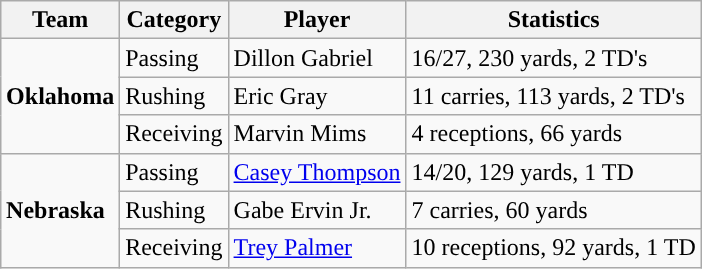<table class="wikitable" style="float: right;">
<tr>
<th>Team</th>
<th>Category</th>
<th>Player</th>
<th>Statistics</th>
</tr>
<tr>
<td rowspan=3><strong>Oklahoma</strong></td>
<td>Passing</td>
<td>Dillon Gabriel</td>
<td>16/27, 230 yards, 2 TD's</td>
</tr>
<tr>
<td>Rushing</td>
<td>Eric Gray</td>
<td>11 carries, 113 yards, 2 TD's</td>
</tr>
<tr>
<td>Receiving</td>
<td>Marvin Mims</td>
<td>4 receptions, 66 yards</td>
</tr>
<tr>
<td rowspan=3><strong>Nebraska</strong></td>
<td>Passing</td>
<td><a href='#'>Casey Thompson</a></td>
<td>14/20, 129 yards, 1 TD</td>
</tr>
<tr>
<td>Rushing</td>
<td>Gabe Ervin Jr.</td>
<td>7 carries, 60 yards</td>
</tr>
<tr>
<td>Receiving</td>
<td><a href='#'>Trey Palmer</a></td>
<td>10 receptions, 92 yards, 1 TD</td>
</tr>
</table>
